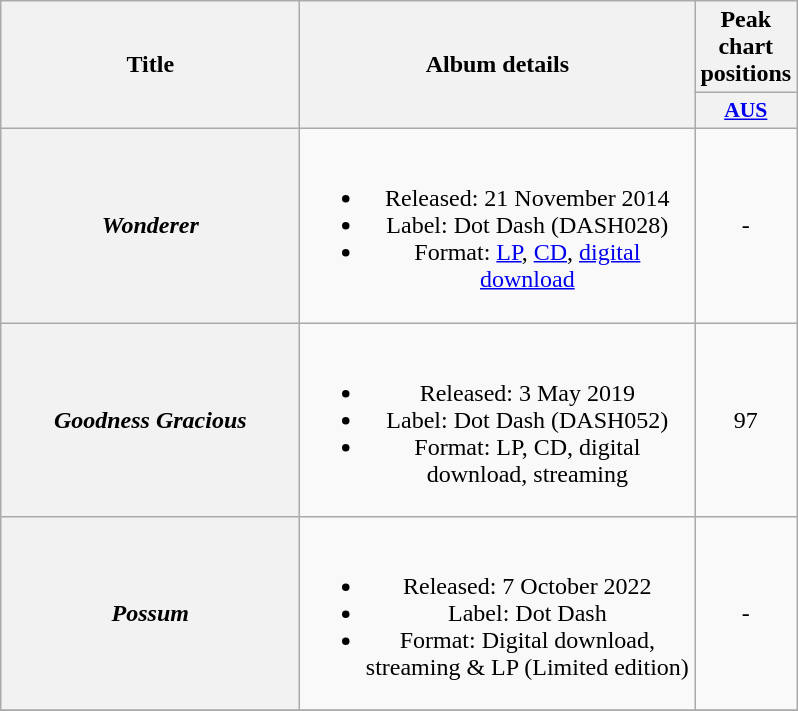<table class="wikitable plainrowheaders" style="text-align:center;">
<tr>
<th scope="col" rowspan="2" style="width:12em;">Title</th>
<th scope="col" rowspan="2" style="width:16em;">Album details</th>
<th scope="col">Peak chart positions</th>
</tr>
<tr>
<th scope="col" style="width:3em;font-size:90%;"><a href='#'>AUS</a><br></th>
</tr>
<tr>
<th scope="row"><em>Wonderer</em></th>
<td><br><ul><li>Released: 21 November 2014</li><li>Label: Dot Dash (DASH028)</li><li>Format: <a href='#'>LP</a>, <a href='#'>CD</a>, <a href='#'>digital download</a></li></ul></td>
<td>-</td>
</tr>
<tr>
<th scope="row"><em>Goodness Gracious </em></th>
<td><br><ul><li>Released: 3 May 2019</li><li>Label: Dot Dash (DASH052)</li><li>Format: LP, CD, digital download, streaming</li></ul></td>
<td>97</td>
</tr>
<tr>
<th scope="row"><em>Possum</em></th>
<td><br><ul><li>Released: 7 October 2022 </li><li>Label: Dot Dash</li><li>Format: Digital download, streaming & LP (Limited edition)</li></ul></td>
<td>-</td>
</tr>
<tr>
</tr>
</table>
